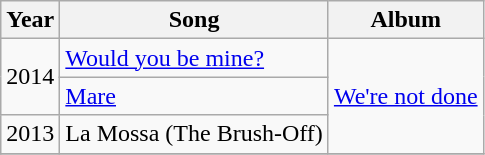<table class="wikitable" border="1">
<tr>
<th>Year</th>
<th>Song</th>
<th>Album</th>
</tr>
<tr>
<td rowspan="2">2014</td>
<td><a href='#'>Would you be mine?</a></td>
<td rowspan="3"><a href='#'>We're not done</a></td>
</tr>
<tr>
<td><a href='#'>Mare</a></td>
</tr>
<tr>
<td>2013</td>
<td>La Mossa (The Brush-Off)</td>
</tr>
<tr>
</tr>
</table>
